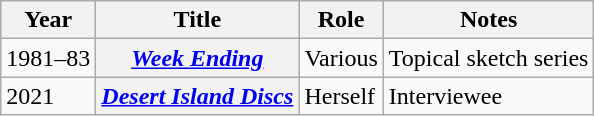<table class="wikitable plainrowheaders sortable">
<tr>
<th scope="col">Year</th>
<th scope="col">Title</th>
<th scope="col">Role</th>
<th scope="col" class="unsortable">Notes</th>
</tr>
<tr>
<td>1981–83</td>
<th scope=row><em><a href='#'>Week Ending</a></em></th>
<td>Various</td>
<td>Topical sketch series</td>
</tr>
<tr>
<td>2021</td>
<th scope=row><em><a href='#'>Desert Island Discs</a></em></th>
<td>Herself</td>
<td>Interviewee</td>
</tr>
</table>
